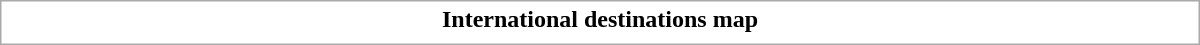<table class="collapsible uncollapsed" style="border:1px #aaa solid; width:50em; margin:0.2em auto">
<tr>
<th>International destinations map</th>
</tr>
<tr>
<td></td>
</tr>
</table>
